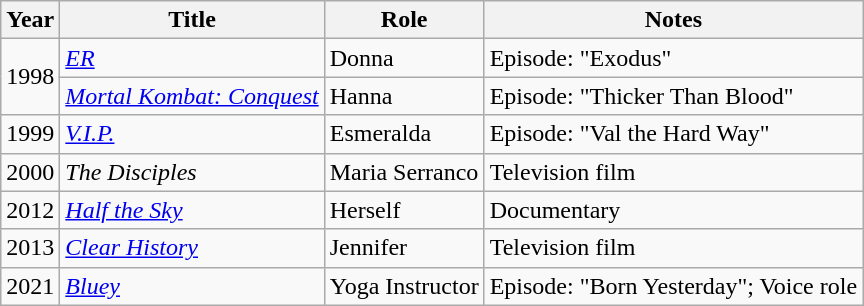<table class="wikitable sortable">
<tr>
<th>Year</th>
<th>Title</th>
<th>Role</th>
<th class="unsortable">Notes</th>
</tr>
<tr>
<td rowspan="2">1998</td>
<td><em><a href='#'>ER</a></em></td>
<td>Donna</td>
<td>Episode: "Exodus"</td>
</tr>
<tr>
<td><em><a href='#'>Mortal Kombat: Conquest</a></em></td>
<td>Hanna</td>
<td>Episode: "Thicker Than Blood"</td>
</tr>
<tr>
<td>1999</td>
<td><em><a href='#'>V.I.P.</a></em></td>
<td>Esmeralda</td>
<td>Episode: "Val the Hard Way"</td>
</tr>
<tr>
<td>2000</td>
<td><em>The Disciples</em></td>
<td>Maria Serranco</td>
<td>Television film</td>
</tr>
<tr>
<td>2012</td>
<td><em><a href='#'>Half the Sky</a></em></td>
<td>Herself</td>
<td>Documentary</td>
</tr>
<tr>
<td>2013</td>
<td><em><a href='#'>Clear History</a></em></td>
<td>Jennifer</td>
<td>Television film</td>
</tr>
<tr>
<td>2021</td>
<td><em><a href='#'>Bluey</a></em></td>
<td>Yoga Instructor</td>
<td>Episode: "Born Yesterday"; Voice role</td>
</tr>
</table>
